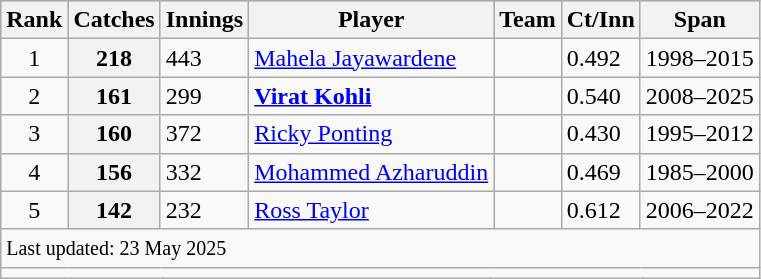<table class="wikitable plainrowheaders sortable">
<tr style="background:#9cf;">
<th>Rank</th>
<th>Catches</th>
<th>Innings</th>
<th>Player</th>
<th>Team</th>
<th>Ct/Inn</th>
<th>Span</th>
</tr>
<tr>
<td align=center>1</td>
<th>218</th>
<td>443</td>
<td><a href='#'>Mahela Jayawardene</a></td>
<td></td>
<td>0.492</td>
<td>1998–2015</td>
</tr>
<tr>
<td align="center">2</td>
<th>161</th>
<td>299</td>
<td><strong><a href='#'>Virat Kohli</a></strong></td>
<td></td>
<td>0.540</td>
<td>2008–2025</td>
</tr>
<tr>
<td align="center">3</td>
<th>160</th>
<td>372</td>
<td><a href='#'>Ricky Ponting</a></td>
<td></td>
<td>0.430</td>
<td>1995–2012</td>
</tr>
<tr>
<td align="center">4</td>
<th>156</th>
<td>332</td>
<td><a href='#'>Mohammed Azharuddin</a></td>
<td></td>
<td>0.469</td>
<td>1985–2000</td>
</tr>
<tr>
<td align=center>5</td>
<th>142</th>
<td>232</td>
<td><a href='#'>Ross Taylor</a></td>
<td></td>
<td>0.612</td>
<td>2006–2022</td>
</tr>
<tr class=sortbottom>
<td colspan="7"><small>Last updated: 23 May 2025</small></td>
</tr>
<tr>
<td colspan="7"></td>
</tr>
</table>
